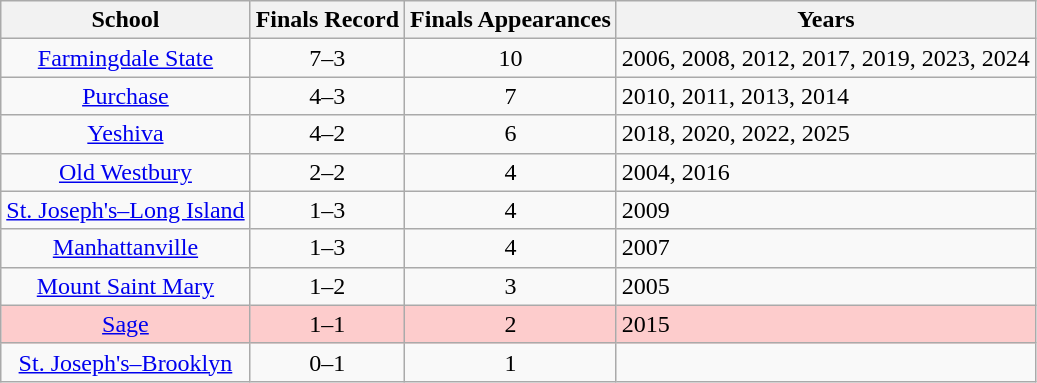<table class="wikitable sortable" style="text-align:center;">
<tr>
<th>School</th>
<th>Finals Record</th>
<th>Finals Appearances</th>
<th class=unsortable>Years</th>
</tr>
<tr>
<td><a href='#'>Farmingdale State</a></td>
<td>7–3</td>
<td>10</td>
<td align=left>2006, 2008, 2012, 2017, 2019, 2023, 2024</td>
</tr>
<tr>
<td><a href='#'>Purchase</a></td>
<td>4–3</td>
<td>7</td>
<td align=left>2010, 2011, 2013, 2014</td>
</tr>
<tr>
<td><a href='#'>Yeshiva</a></td>
<td>4–2</td>
<td>6</td>
<td align=left>2018, 2020, 2022, 2025</td>
</tr>
<tr>
<td><a href='#'>Old Westbury</a></td>
<td>2–2</td>
<td>4</td>
<td align=left>2004, 2016</td>
</tr>
<tr>
<td><a href='#'>St. Joseph's–Long Island</a></td>
<td>1–3</td>
<td>4</td>
<td align=left>2009</td>
</tr>
<tr>
<td><a href='#'>Manhattanville</a></td>
<td>1–3</td>
<td>4</td>
<td align=left>2007</td>
</tr>
<tr>
<td><a href='#'>Mount Saint Mary</a></td>
<td>1–2</td>
<td>3</td>
<td align=left>2005</td>
</tr>
<tr bgcolor=#fdcccc>
<td><a href='#'>Sage</a></td>
<td>1–1</td>
<td>2</td>
<td align=left>2015</td>
</tr>
<tr>
<td><a href='#'>St. Joseph's–Brooklyn</a></td>
<td>0–1</td>
<td>1</td>
<td align=left></td>
</tr>
</table>
